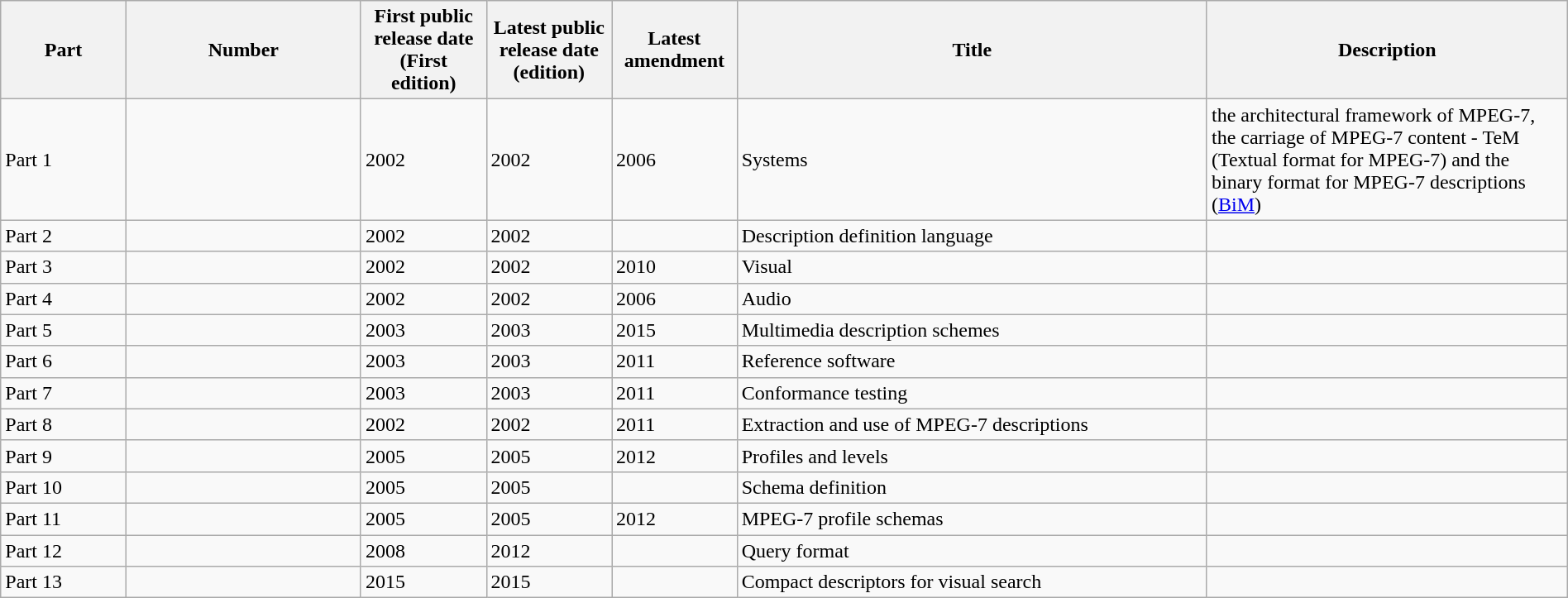<table class="wikitable sortable" width="100%">
<tr>
<th width="8%">Part</th>
<th width="15%">Number</th>
<th width="8%">First public release date (First edition)</th>
<th width="8%">Latest public release date (edition)</th>
<th width="8%">Latest amendment</th>
<th width="30%">Title</th>
<th>Description</th>
</tr>
<tr>
<td>Part 1</td>
<td></td>
<td>2002</td>
<td>2002</td>
<td>2006</td>
<td>Systems</td>
<td>the architectural framework of MPEG-7, the carriage of MPEG-7 content - TeM (Textual format for MPEG-7) and the binary format for MPEG-7 descriptions (<a href='#'>BiM</a>)</td>
</tr>
<tr>
<td>Part 2</td>
<td></td>
<td>2002</td>
<td>2002</td>
<td></td>
<td>Description definition language</td>
<td></td>
</tr>
<tr>
<td>Part 3</td>
<td></td>
<td>2002</td>
<td>2002</td>
<td>2010</td>
<td>Visual</td>
<td></td>
</tr>
<tr>
<td>Part 4</td>
<td></td>
<td>2002</td>
<td>2002</td>
<td>2006</td>
<td>Audio</td>
<td></td>
</tr>
<tr>
<td>Part 5</td>
<td></td>
<td>2003</td>
<td>2003</td>
<td>2015</td>
<td>Multimedia description schemes</td>
<td></td>
</tr>
<tr>
<td>Part 6</td>
<td></td>
<td>2003</td>
<td>2003</td>
<td>2011</td>
<td>Reference software</td>
<td></td>
</tr>
<tr>
<td>Part 7</td>
<td></td>
<td>2003</td>
<td>2003</td>
<td>2011</td>
<td>Conformance testing</td>
<td></td>
</tr>
<tr>
<td>Part 8</td>
<td></td>
<td>2002</td>
<td>2002</td>
<td>2011</td>
<td>Extraction and use of MPEG-7 descriptions</td>
<td></td>
</tr>
<tr>
<td>Part 9</td>
<td></td>
<td>2005</td>
<td>2005</td>
<td>2012</td>
<td>Profiles and levels</td>
<td></td>
</tr>
<tr>
<td>Part 10</td>
<td></td>
<td>2005</td>
<td>2005</td>
<td></td>
<td>Schema definition</td>
<td></td>
</tr>
<tr>
<td>Part 11</td>
<td></td>
<td>2005</td>
<td>2005</td>
<td>2012</td>
<td>MPEG-7 profile schemas</td>
<td></td>
</tr>
<tr>
<td>Part 12</td>
<td></td>
<td>2008</td>
<td>2012</td>
<td></td>
<td>Query format</td>
<td></td>
</tr>
<tr>
<td>Part 13</td>
<td></td>
<td>2015</td>
<td>2015</td>
<td></td>
<td>Compact descriptors for visual search</td>
<td></td>
</tr>
</table>
